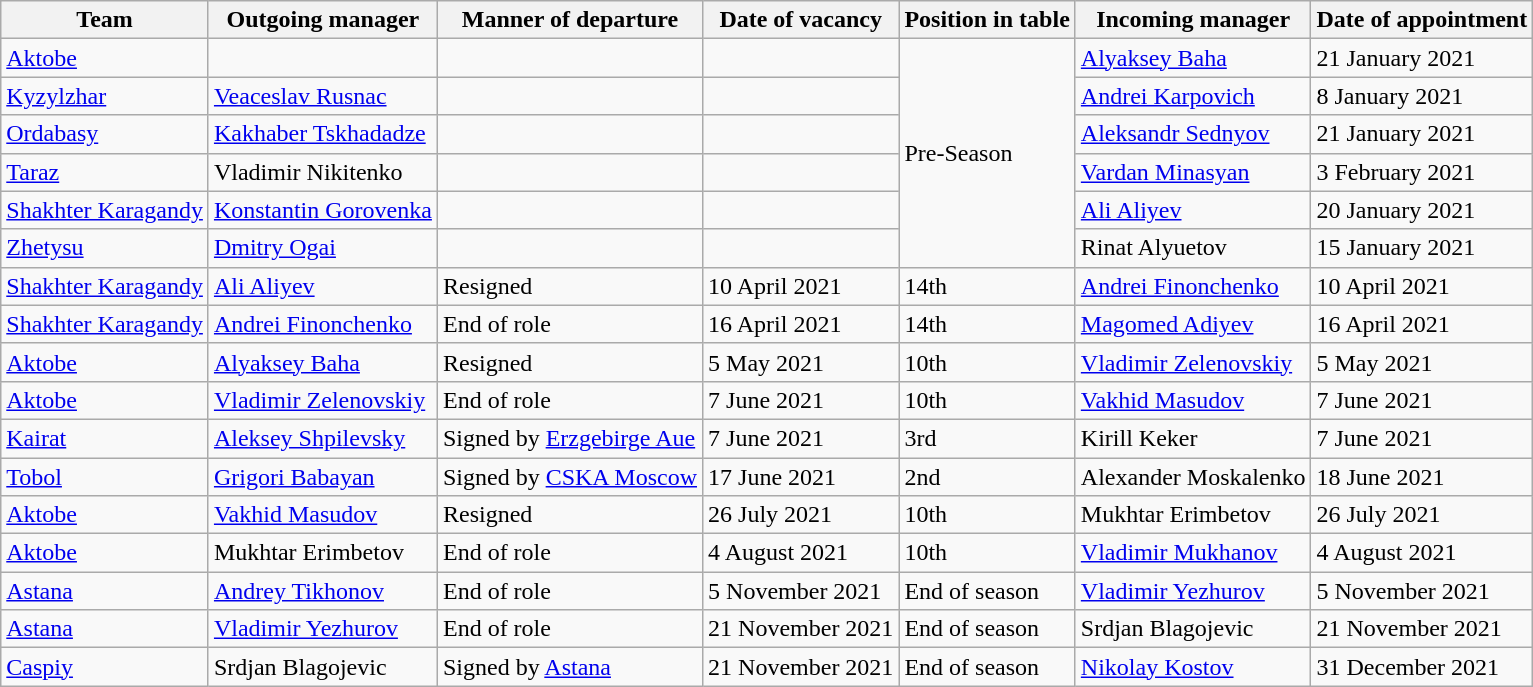<table class="wikitable">
<tr>
<th>Team</th>
<th>Outgoing manager</th>
<th>Manner of departure</th>
<th>Date of vacancy</th>
<th>Position in table</th>
<th>Incoming manager</th>
<th>Date of appointment</th>
</tr>
<tr>
<td><a href='#'>Aktobe</a></td>
<td></td>
<td></td>
<td></td>
<td rowspan="6">Pre-Season</td>
<td><a href='#'>Alyaksey Baha</a></td>
<td>21 January 2021</td>
</tr>
<tr>
<td><a href='#'>Kyzylzhar</a></td>
<td><a href='#'>Veaceslav Rusnac</a></td>
<td></td>
<td></td>
<td><a href='#'>Andrei Karpovich</a></td>
<td>8 January 2021</td>
</tr>
<tr>
<td><a href='#'>Ordabasy</a></td>
<td><a href='#'>Kakhaber Tskhadadze</a></td>
<td></td>
<td></td>
<td><a href='#'>Aleksandr Sednyov</a></td>
<td>21 January 2021</td>
</tr>
<tr>
<td><a href='#'>Taraz</a></td>
<td>Vladimir Nikitenko</td>
<td></td>
<td></td>
<td><a href='#'>Vardan Minasyan</a></td>
<td>3 February 2021</td>
</tr>
<tr>
<td><a href='#'>Shakhter Karagandy</a></td>
<td><a href='#'>Konstantin Gorovenka</a></td>
<td></td>
<td></td>
<td><a href='#'>Ali Aliyev</a></td>
<td>20 January 2021</td>
</tr>
<tr>
<td><a href='#'>Zhetysu</a></td>
<td><a href='#'>Dmitry Ogai</a></td>
<td></td>
<td></td>
<td>Rinat Alyuetov</td>
<td>15 January 2021</td>
</tr>
<tr>
<td><a href='#'>Shakhter Karagandy</a></td>
<td><a href='#'>Ali Aliyev</a></td>
<td>Resigned</td>
<td>10 April 2021</td>
<td>14th</td>
<td><a href='#'>Andrei Finonchenko</a> </td>
<td>10 April 2021</td>
</tr>
<tr>
<td><a href='#'>Shakhter Karagandy</a></td>
<td><a href='#'>Andrei Finonchenko</a> </td>
<td>End of role</td>
<td>16 April 2021</td>
<td>14th</td>
<td><a href='#'>Magomed Adiyev</a></td>
<td>16 April 2021</td>
</tr>
<tr>
<td><a href='#'>Aktobe</a></td>
<td><a href='#'>Alyaksey Baha</a></td>
<td>Resigned</td>
<td>5 May 2021</td>
<td>10th</td>
<td><a href='#'>Vladimir Zelenovskiy</a> </td>
<td>5 May 2021</td>
</tr>
<tr>
<td><a href='#'>Aktobe</a></td>
<td><a href='#'>Vladimir Zelenovskiy</a> </td>
<td>End of role</td>
<td>7 June 2021</td>
<td>10th</td>
<td><a href='#'>Vakhid Masudov</a></td>
<td>7 June 2021</td>
</tr>
<tr>
<td><a href='#'>Kairat</a></td>
<td><a href='#'>Aleksey Shpilevsky</a></td>
<td>Signed by <a href='#'>Erzgebirge Aue</a></td>
<td>7 June 2021</td>
<td>3rd</td>
<td>Kirill Keker </td>
<td>7 June 2021</td>
</tr>
<tr>
<td><a href='#'>Tobol</a></td>
<td><a href='#'>Grigori Babayan</a></td>
<td>Signed by <a href='#'>CSKA Moscow</a></td>
<td>17 June 2021</td>
<td>2nd</td>
<td>Alexander Moskalenko </td>
<td>18 June 2021</td>
</tr>
<tr>
<td><a href='#'>Aktobe</a></td>
<td><a href='#'>Vakhid Masudov</a></td>
<td>Resigned</td>
<td>26 July 2021</td>
<td>10th</td>
<td>Mukhtar Erimbetov </td>
<td>26 July 2021</td>
</tr>
<tr>
<td><a href='#'>Aktobe</a></td>
<td>Mukhtar Erimbetov </td>
<td>End of role</td>
<td>4 August 2021</td>
<td>10th</td>
<td><a href='#'>Vladimir Mukhanov</a></td>
<td>4 August 2021</td>
</tr>
<tr>
<td><a href='#'>Astana</a></td>
<td><a href='#'>Andrey Tikhonov</a></td>
<td>End of role</td>
<td>5 November 2021</td>
<td>End of season</td>
<td><a href='#'>Vladimir Yezhurov</a> </td>
<td>5 November 2021</td>
</tr>
<tr>
<td><a href='#'>Astana</a></td>
<td><a href='#'>Vladimir Yezhurov</a> </td>
<td>End of role</td>
<td>21 November 2021</td>
<td>End of season</td>
<td>Srdjan Blagojevic</td>
<td>21 November 2021</td>
</tr>
<tr>
<td><a href='#'>Caspiy</a></td>
<td>Srdjan Blagojevic</td>
<td>Signed by <a href='#'>Astana</a></td>
<td>21 November 2021</td>
<td>End of season</td>
<td><a href='#'>Nikolay Kostov</a></td>
<td>31 December 2021</td>
</tr>
</table>
